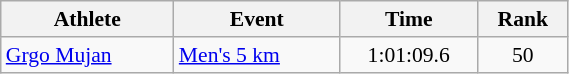<table class="wikitable" style="text-align:center; font-size:90%; width:30%;">
<tr>
<th>Athlete</th>
<th>Event</th>
<th>Time</th>
<th>Rank</th>
</tr>
<tr>
<td align=left><a href='#'>Grgo Mujan</a></td>
<td align=left><a href='#'>Men's 5 km</a></td>
<td>1:01:09.6</td>
<td>50</td>
</tr>
</table>
